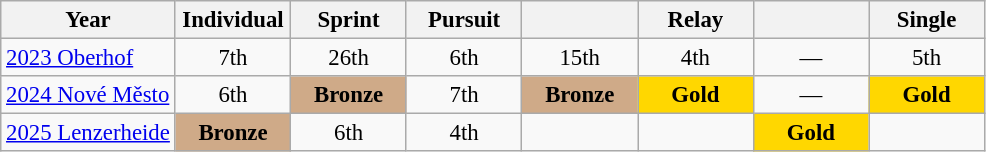<table class="wikitable" style="font-size:95%; text-align:center;">
<tr>
<th>Year</th>
<th style="width:70px;">Individual</th>
<th style="width:70px;">Sprint</th>
<th style="width:70px;">Pursuit</th>
<th style="width:70px;"></th>
<th style="width:70px;">Relay</th>
<th style="width:70px;"></th>
<th style="width:70px;">Single </th>
</tr>
<tr>
<td align=left> <a href='#'>2023 Oberhof</a></td>
<td>7th</td>
<td>26th</td>
<td>6th</td>
<td>15th</td>
<td>4th</td>
<td>—</td>
<td>5th</td>
</tr>
<tr>
<td align=left> <a href='#'>2024 Nové Město</a></td>
<td>6th</td>
<td style="background:#cfaa88;"><strong>Bronze</strong></td>
<td>7th</td>
<td style="background:#cfaa88;"><strong>Bronze</strong></td>
<td style="background:gold;"><strong>Gold</strong></td>
<td>—</td>
<td style="background:gold;"><strong>Gold</strong></td>
</tr>
<tr>
<td align="left"> <a href='#'>2025 Lenzerheide</a></td>
<td style="background:#cfaa88;"><strong>Bronze</strong></td>
<td>6th</td>
<td>4th</td>
<td></td>
<td></td>
<td style="background:gold;"><strong>Gold</strong></td>
<td></td>
</tr>
</table>
